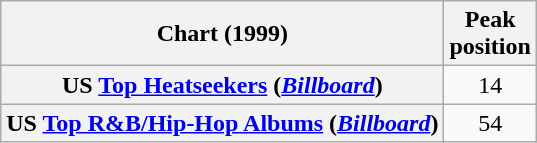<table class="wikitable sortable plainrowheaders" style="text-align:center">
<tr>
<th scope="col">Chart (1999)</th>
<th scope="col">Peak<br> position</th>
</tr>
<tr>
<th scope="row">US <a href='#'>Top Heatseekers</a> (<em><a href='#'>Billboard</a></em>)</th>
<td>14</td>
</tr>
<tr>
<th scope="row">US <a href='#'>Top R&B/Hip-Hop Albums</a> (<em><a href='#'>Billboard</a></em>)</th>
<td>54</td>
</tr>
</table>
